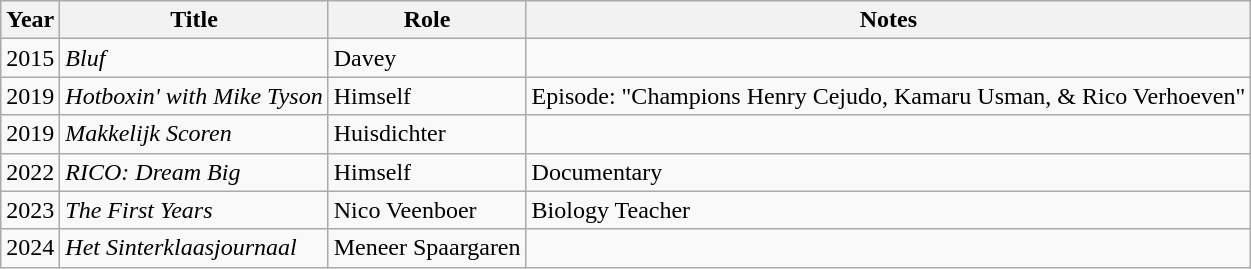<table class="wikitable sortable" summary="List of Television appearances and roles">
<tr>
<th>Year</th>
<th>Title</th>
<th>Role</th>
<th class="unsortable">Notes</th>
</tr>
<tr>
<td>2015</td>
<td><em>Bluf</em></td>
<td>Davey</td>
<td></td>
</tr>
<tr>
<td>2019</td>
<td><em>Hotboxin' with Mike Tyson</em></td>
<td>Himself</td>
<td>Episode: "Champions Henry Cejudo, Kamaru Usman, & Rico Verhoeven"</td>
</tr>
<tr>
<td>2019</td>
<td><em>Makkelijk Scoren</em></td>
<td>Huisdichter</td>
<td></td>
</tr>
<tr>
<td>2022</td>
<td><em>RICO: Dream Big</em></td>
<td>Himself</td>
<td>Documentary</td>
</tr>
<tr>
<td>2023</td>
<td><em>The First Years</em></td>
<td>Nico Veenboer</td>
<td>Biology Teacher</td>
</tr>
<tr>
<td>2024</td>
<td><em>Het Sinterklaasjournaal</em></td>
<td>Meneer Spaargaren</td>
<td></td>
</tr>
</table>
